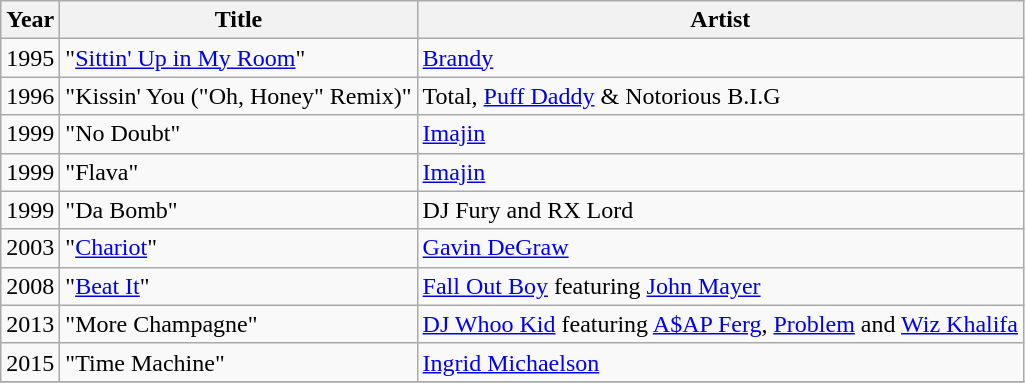<table class="wikitable sortable">
<tr>
<th>Year</th>
<th>Title</th>
<th>Artist</th>
</tr>
<tr>
<td>1995</td>
<td>"<a href='#'>Sittin' Up in My Room</a>"</td>
<td><a href='#'>Brandy</a></td>
</tr>
<tr>
<td>1996</td>
<td>"Kissin' You ("Oh, Honey" Remix)"</td>
<td>Total, <a href='#'>Puff Daddy</a> & Notorious B.I.G</td>
</tr>
<tr>
<td>1999</td>
<td>"No Doubt"</td>
<td><a href='#'>Imajin</a></td>
</tr>
<tr>
<td>1999</td>
<td>"Flava"</td>
<td><a href='#'>Imajin</a></td>
</tr>
<tr>
<td>1999</td>
<td>"Da Bomb"</td>
<td>DJ Fury and RX Lord</td>
</tr>
<tr>
<td>2003</td>
<td>"<a href='#'>Chariot</a>"</td>
<td><a href='#'>Gavin DeGraw</a></td>
</tr>
<tr>
<td>2008</td>
<td>"<a href='#'>Beat It</a>"</td>
<td><a href='#'>Fall Out Boy</a> featuring <a href='#'>John Mayer</a></td>
</tr>
<tr>
<td>2013</td>
<td>"More Champagne"</td>
<td><a href='#'>DJ Whoo Kid</a> featuring <a href='#'>A$AP Ferg</a>, <a href='#'>Problem</a> and <a href='#'>Wiz Khalifa</a></td>
</tr>
<tr>
<td>2015</td>
<td>"Time Machine"</td>
<td><a href='#'>Ingrid Michaelson</a></td>
</tr>
<tr>
</tr>
</table>
